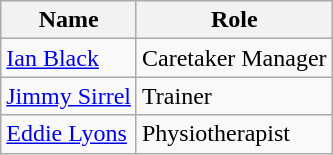<table class="wikitable">
<tr>
<th>Name</th>
<th>Role</th>
</tr>
<tr>
<td> <a href='#'>Ian Black</a></td>
<td>Caretaker Manager</td>
</tr>
<tr>
<td> <a href='#'>Jimmy Sirrel</a></td>
<td>Trainer</td>
</tr>
<tr>
<td> <a href='#'>Eddie Lyons</a></td>
<td>Physiotherapist</td>
</tr>
</table>
